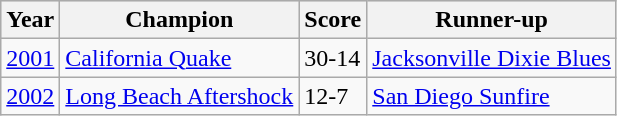<table class="wikitable">
<tr style="background:#dddddd">
<th>Year</th>
<th>Champion</th>
<th>Score</th>
<th>Runner-up</th>
</tr>
<tr>
<td><a href='#'>2001</a></td>
<td><a href='#'>California Quake</a></td>
<td>30-14</td>
<td><a href='#'>Jacksonville Dixie Blues</a></td>
</tr>
<tr>
<td><a href='#'>2002</a></td>
<td><a href='#'>Long Beach Aftershock</a></td>
<td>12-7</td>
<td><a href='#'>San Diego Sunfire</a></td>
</tr>
</table>
